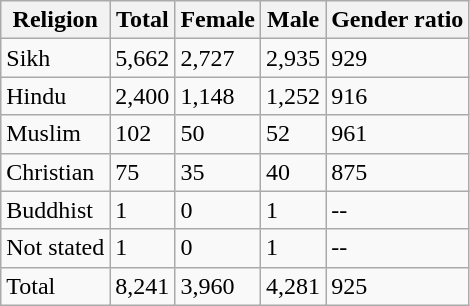<table class="wikitable sortable">
<tr>
<th>Religion</th>
<th>Total</th>
<th>Female</th>
<th>Male</th>
<th>Gender ratio</th>
</tr>
<tr>
<td>Sikh</td>
<td>5,662</td>
<td>2,727</td>
<td>2,935</td>
<td>929</td>
</tr>
<tr>
<td>Hindu</td>
<td>2,400</td>
<td>1,148</td>
<td>1,252</td>
<td>916</td>
</tr>
<tr>
<td>Muslim</td>
<td>102</td>
<td>50</td>
<td>52</td>
<td>961</td>
</tr>
<tr>
<td>Christian</td>
<td>75</td>
<td>35</td>
<td>40</td>
<td>875</td>
</tr>
<tr>
<td>Buddhist</td>
<td>1</td>
<td>0</td>
<td>1</td>
<td>--</td>
</tr>
<tr>
<td>Not stated</td>
<td>1</td>
<td>0</td>
<td>1</td>
<td>--</td>
</tr>
<tr>
<td>Total</td>
<td>8,241</td>
<td>3,960</td>
<td>4,281</td>
<td>925</td>
</tr>
</table>
